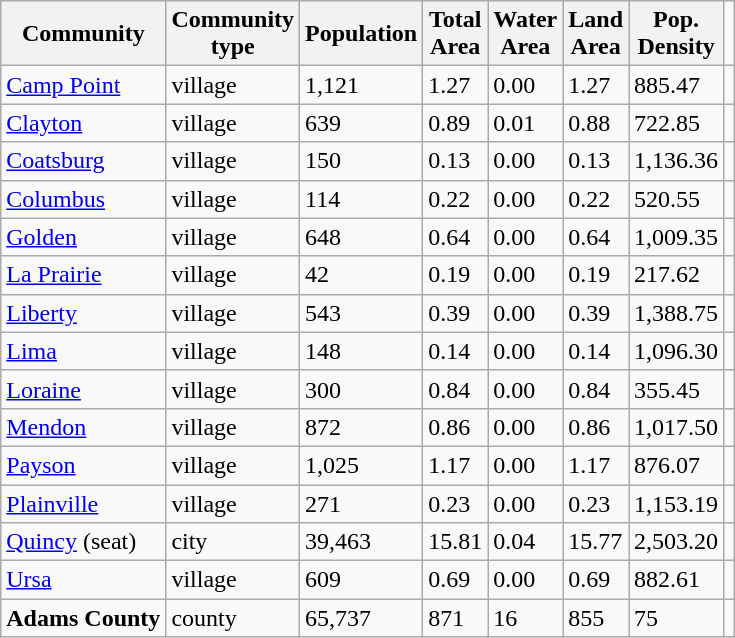<table class="wikitable sortable">
<tr>
<th>Community<br></th>
<th>Community<br>type</th>
<th>Population</th>
<th>Total<br>Area</th>
<th>Water<br>Area</th>
<th>Land<br>Area</th>
<th>Pop.<br>Density</th>
</tr>
<tr>
<td><a href='#'>Camp Point</a></td>
<td>village</td>
<td>1,121</td>
<td>1.27</td>
<td>0.00</td>
<td>1.27</td>
<td>885.47</td>
<td></td>
</tr>
<tr>
<td><a href='#'>Clayton</a></td>
<td>village</td>
<td>639</td>
<td>0.89</td>
<td>0.01</td>
<td>0.88</td>
<td>722.85</td>
<td></td>
</tr>
<tr>
<td><a href='#'>Coatsburg</a></td>
<td>village</td>
<td>150</td>
<td>0.13</td>
<td>0.00</td>
<td>0.13</td>
<td>1,136.36</td>
<td></td>
</tr>
<tr>
<td><a href='#'>Columbus</a></td>
<td>village</td>
<td>114</td>
<td>0.22</td>
<td>0.00</td>
<td>0.22</td>
<td>520.55</td>
<td></td>
</tr>
<tr>
<td><a href='#'>Golden</a></td>
<td>village</td>
<td>648</td>
<td>0.64</td>
<td>0.00</td>
<td>0.64</td>
<td>1,009.35</td>
<td></td>
</tr>
<tr>
<td><a href='#'>La Prairie</a></td>
<td>village</td>
<td>42</td>
<td>0.19</td>
<td>0.00</td>
<td>0.19</td>
<td>217.62</td>
<td></td>
</tr>
<tr>
<td><a href='#'>Liberty</a></td>
<td>village</td>
<td>543</td>
<td>0.39</td>
<td>0.00</td>
<td>0.39</td>
<td>1,388.75</td>
<td></td>
</tr>
<tr>
<td><a href='#'>Lima</a></td>
<td>village</td>
<td>148</td>
<td>0.14</td>
<td>0.00</td>
<td>0.14</td>
<td>1,096.30</td>
<td></td>
</tr>
<tr>
<td><a href='#'>Loraine</a></td>
<td>village</td>
<td>300</td>
<td>0.84</td>
<td>0.00</td>
<td>0.84</td>
<td>355.45</td>
<td></td>
</tr>
<tr>
<td><a href='#'>Mendon</a></td>
<td>village</td>
<td>872</td>
<td>0.86</td>
<td>0.00</td>
<td>0.86</td>
<td>1,017.50</td>
<td></td>
</tr>
<tr>
<td><a href='#'>Payson</a></td>
<td>village</td>
<td>1,025</td>
<td>1.17</td>
<td>0.00</td>
<td>1.17</td>
<td>876.07</td>
<td></td>
</tr>
<tr>
<td><a href='#'>Plainville</a></td>
<td>village</td>
<td>271</td>
<td>0.23</td>
<td>0.00</td>
<td>0.23</td>
<td>1,153.19</td>
<td></td>
</tr>
<tr>
<td><a href='#'>Quincy</a> (seat)</td>
<td>city</td>
<td>39,463</td>
<td>15.81</td>
<td>0.04</td>
<td>15.77</td>
<td>2,503.20</td>
<td></td>
</tr>
<tr>
<td><a href='#'>Ursa</a></td>
<td>village</td>
<td>609</td>
<td>0.69</td>
<td>0.00</td>
<td>0.69</td>
<td>882.61</td>
<td></td>
</tr>
<tr>
<td><strong>Adams County</strong></td>
<td>county</td>
<td>65,737</td>
<td>871</td>
<td>16</td>
<td>855</td>
<td>75</td>
<td></td>
</tr>
</table>
